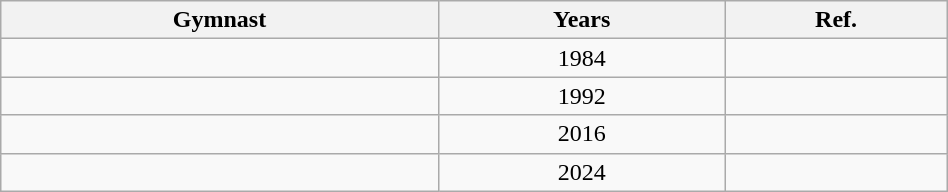<table class="wikitable sortable" width=50% style="text-align:center;">
<tr>
<th>Gymnast</th>
<th>Years</th>
<th class="unsortable">Ref.</th>
</tr>
<tr>
<td></td>
<td>1984</td>
<td></td>
</tr>
<tr>
<td></td>
<td>1992</td>
<td></td>
</tr>
<tr>
<td></td>
<td>2016</td>
<td></td>
</tr>
<tr>
<td></td>
<td>2024</td>
<td></td>
</tr>
</table>
